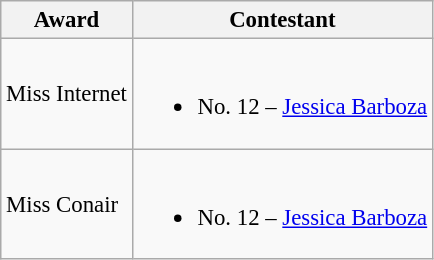<table class="wikitable sortable" style="font-size: 95%;">
<tr>
<th>Award</th>
<th>Contestant</th>
</tr>
<tr>
<td>Miss Internet</td>
<td><br><ul><li>No. 12 – <a href='#'>Jessica Barboza</a></li></ul></td>
</tr>
<tr>
<td>Miss Conair</td>
<td><br><ul><li>No. 12 – <a href='#'>Jessica Barboza</a></li></ul></td>
</tr>
</table>
